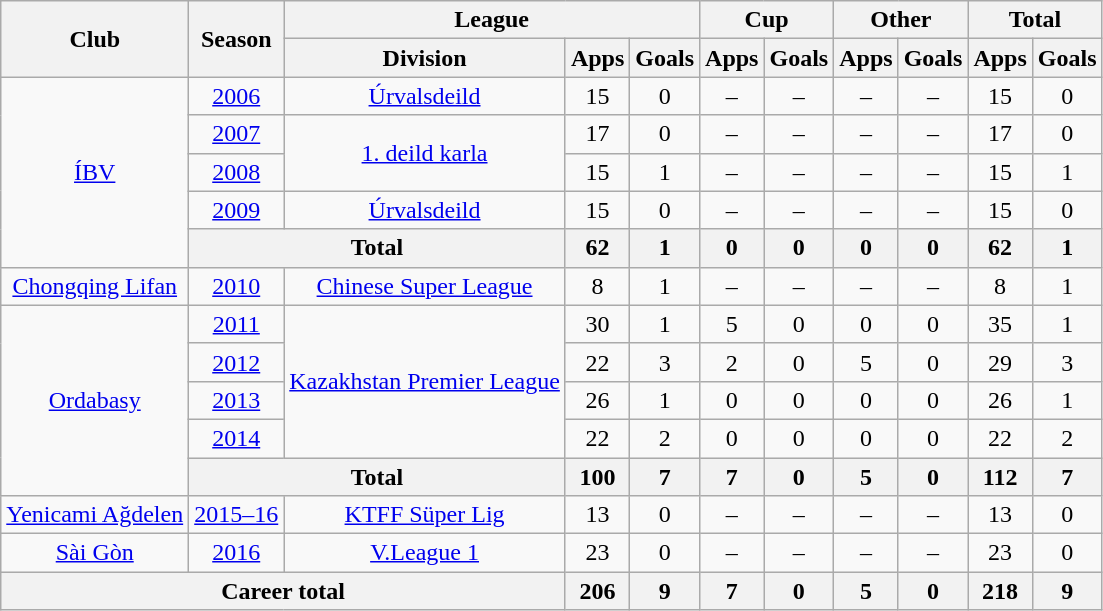<table class="wikitable" style="text-align: center;">
<tr>
<th rowspan="2">Club</th>
<th rowspan="2">Season</th>
<th colspan="3">League</th>
<th colspan="2">Cup</th>
<th colspan="2">Other</th>
<th colspan="2">Total</th>
</tr>
<tr>
<th>Division</th>
<th>Apps</th>
<th>Goals</th>
<th>Apps</th>
<th>Goals</th>
<th>Apps</th>
<th>Goals</th>
<th>Apps</th>
<th>Goals</th>
</tr>
<tr>
<td rowspan="5" valign="center"><a href='#'>ÍBV</a></td>
<td><a href='#'>2006</a></td>
<td><a href='#'>Úrvalsdeild</a></td>
<td>15</td>
<td>0</td>
<td>–</td>
<td>–</td>
<td>–</td>
<td>–</td>
<td>15</td>
<td>0</td>
</tr>
<tr>
<td><a href='#'>2007</a></td>
<td rowspan="2" valign="center"><a href='#'>1. deild karla</a></td>
<td>17</td>
<td>0</td>
<td>–</td>
<td>–</td>
<td>–</td>
<td>–</td>
<td>17</td>
<td>0</td>
</tr>
<tr>
<td><a href='#'>2008</a></td>
<td>15</td>
<td>1</td>
<td>–</td>
<td>–</td>
<td>–</td>
<td>–</td>
<td>15</td>
<td>1</td>
</tr>
<tr>
<td><a href='#'>2009</a></td>
<td><a href='#'>Úrvalsdeild</a></td>
<td>15</td>
<td>0</td>
<td>–</td>
<td>–</td>
<td>–</td>
<td>–</td>
<td>15</td>
<td>0</td>
</tr>
<tr>
<th colspan="2">Total</th>
<th>62</th>
<th>1</th>
<th>0</th>
<th>0</th>
<th>0</th>
<th>0</th>
<th>62</th>
<th>1</th>
</tr>
<tr>
<td rowspan="1" valign="center"><a href='#'>Chongqing Lifan</a></td>
<td><a href='#'>2010</a></td>
<td><a href='#'>Chinese Super League</a></td>
<td>8</td>
<td>1</td>
<td>–</td>
<td>–</td>
<td>–</td>
<td>–</td>
<td>8</td>
<td>1</td>
</tr>
<tr>
<td rowspan="5" valign="center"><a href='#'>Ordabasy</a></td>
<td><a href='#'>2011</a></td>
<td rowspan="4" valign="center"><a href='#'>Kazakhstan Premier League</a></td>
<td>30</td>
<td>1</td>
<td>5</td>
<td>0</td>
<td>0</td>
<td>0</td>
<td>35</td>
<td>1</td>
</tr>
<tr>
<td><a href='#'>2012</a></td>
<td>22</td>
<td>3</td>
<td>2</td>
<td>0</td>
<td>5</td>
<td>0</td>
<td>29</td>
<td>3</td>
</tr>
<tr>
<td><a href='#'>2013</a></td>
<td>26</td>
<td>1</td>
<td>0</td>
<td>0</td>
<td>0</td>
<td>0</td>
<td>26</td>
<td>1</td>
</tr>
<tr>
<td><a href='#'>2014</a></td>
<td>22</td>
<td>2</td>
<td>0</td>
<td>0</td>
<td>0</td>
<td>0</td>
<td>22</td>
<td>2</td>
</tr>
<tr>
<th colspan="2">Total</th>
<th>100</th>
<th>7</th>
<th>7</th>
<th>0</th>
<th>5</th>
<th>0</th>
<th>112</th>
<th>7</th>
</tr>
<tr>
<td rowspan="1" valign="center"><a href='#'>Yenicami Ağdelen</a></td>
<td><a href='#'>2015–16</a></td>
<td><a href='#'>KTFF Süper Lig</a></td>
<td>13</td>
<td>0</td>
<td>–</td>
<td>–</td>
<td>–</td>
<td>–</td>
<td>13</td>
<td>0</td>
</tr>
<tr>
<td rowspan="1" valign="center"><a href='#'>Sài Gòn</a></td>
<td><a href='#'>2016</a></td>
<td><a href='#'>V.League 1</a></td>
<td>23</td>
<td>0</td>
<td>–</td>
<td>–</td>
<td>–</td>
<td>–</td>
<td>23</td>
<td>0</td>
</tr>
<tr>
<th colspan="3">Career total</th>
<th>206</th>
<th>9</th>
<th>7</th>
<th>0</th>
<th>5</th>
<th>0</th>
<th>218</th>
<th>9</th>
</tr>
</table>
